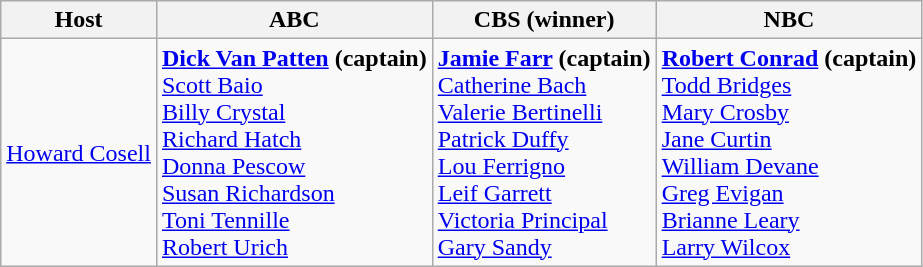<table class="wikitable">
<tr>
<th>Host</th>
<th>ABC</th>
<th>CBS (winner)</th>
<th>NBC</th>
</tr>
<tr>
<td><a href='#'>Howard Cosell</a></td>
<td><strong><a href='#'>Dick Van Patten</a> (captain)</strong><br><a href='#'>Scott Baio</a><br><a href='#'>Billy Crystal</a><br><a href='#'>Richard Hatch</a><br><a href='#'>Donna Pescow</a><br><a href='#'>Susan Richardson</a><br><a href='#'>Toni Tennille</a><br><a href='#'>Robert Urich</a></td>
<td><strong><a href='#'>Jamie Farr</a> (captain)</strong><br><a href='#'>Catherine Bach</a><br><a href='#'>Valerie Bertinelli</a><br><a href='#'>Patrick Duffy</a><br><a href='#'>Lou Ferrigno</a><br><a href='#'>Leif Garrett</a><br><a href='#'>Victoria Principal</a><br><a href='#'>Gary Sandy</a></td>
<td><strong><a href='#'>Robert Conrad</a> (captain)</strong><br><a href='#'>Todd Bridges</a><br><a href='#'>Mary Crosby</a><br><a href='#'>Jane Curtin</a><br><a href='#'>William Devane</a><br><a href='#'>Greg Evigan</a><br><a href='#'>Brianne Leary</a><br><a href='#'>Larry Wilcox</a></td>
</tr>
</table>
